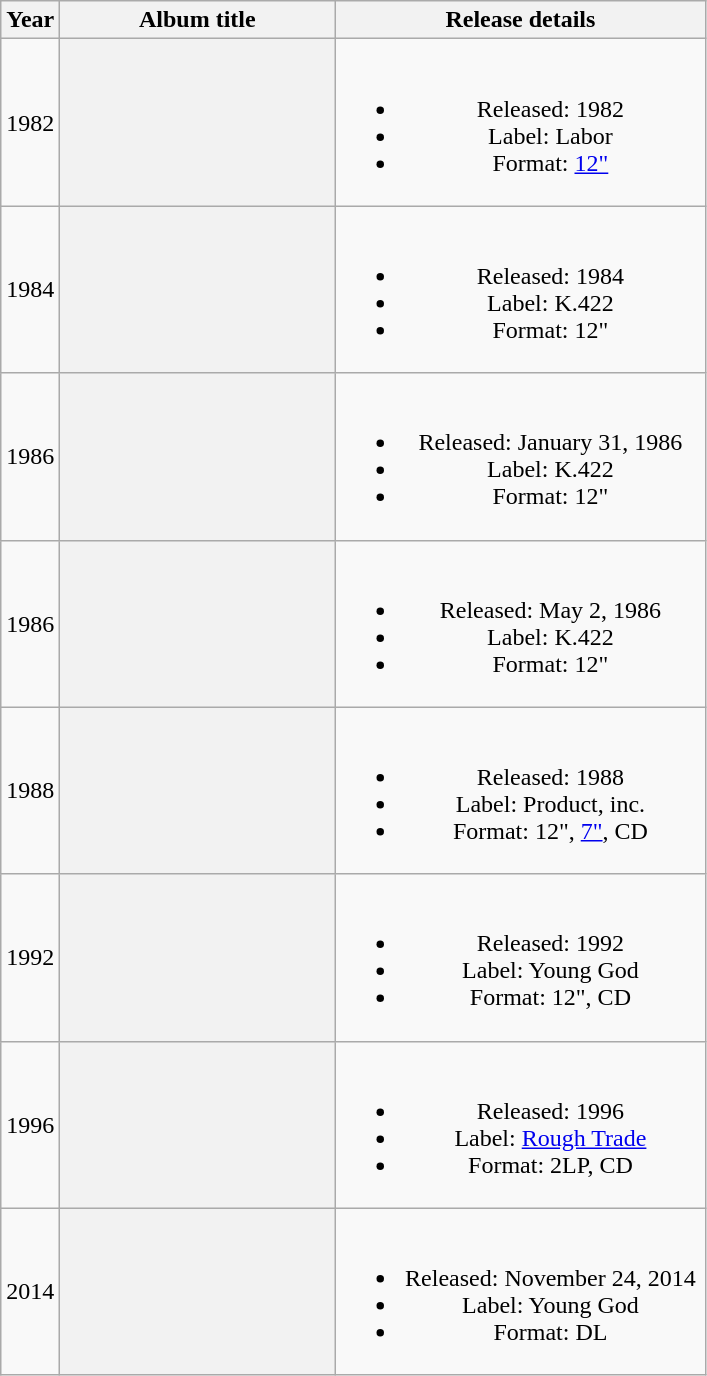<table class="wikitable plainrowheaders" style="text-align:center;">
<tr>
<th>Year</th>
<th scope="col" rowspan="1" style="width:11em">Album title</th>
<th scope="col" rowspan="1" style="width:15em">Release details</th>
</tr>
<tr>
<td>1982</td>
<th></th>
<td><br><ul><li>Released: 1982</li><li>Label: Labor</li><li>Format: <a href='#'>12"</a></li></ul></td>
</tr>
<tr>
<td>1984</td>
<th></th>
<td><br><ul><li>Released: 1984</li><li>Label: K.422</li><li>Format: 12"</li></ul></td>
</tr>
<tr>
<td>1986</td>
<th></th>
<td><br><ul><li>Released: January 31, 1986</li><li>Label: K.422</li><li>Format: 12"</li></ul></td>
</tr>
<tr>
<td>1986</td>
<th></th>
<td><br><ul><li>Released: May 2, 1986</li><li>Label: K.422</li><li>Format: 12"</li></ul></td>
</tr>
<tr>
<td>1988</td>
<th></th>
<td><br><ul><li>Released: 1988</li><li>Label: Product, inc.</li><li>Format: 12", <a href='#'>7"</a>, CD</li></ul></td>
</tr>
<tr>
<td>1992</td>
<th></th>
<td><br><ul><li>Released: 1992</li><li>Label: Young God</li><li>Format: 12", CD</li></ul></td>
</tr>
<tr>
<td>1996</td>
<th></th>
<td><br><ul><li>Released: 1996</li><li>Label: <a href='#'>Rough Trade</a></li><li>Format: 2LP, CD</li></ul></td>
</tr>
<tr>
<td>2014</td>
<th></th>
<td><br><ul><li>Released: November 24, 2014</li><li>Label: Young God</li><li>Format: DL</li></ul></td>
</tr>
</table>
